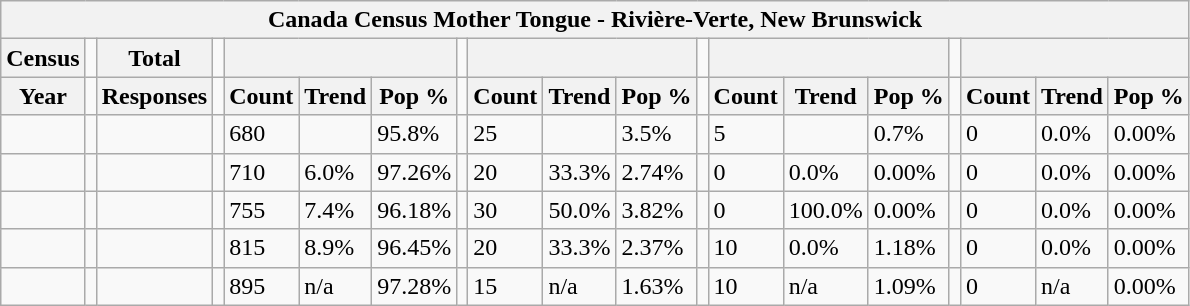<table class="wikitable">
<tr>
<th colspan="19">Canada Census Mother Tongue - Rivière-Verte, New Brunswick</th>
</tr>
<tr>
<th>Census</th>
<td></td>
<th>Total</th>
<td colspan="1"></td>
<th colspan="3"></th>
<td colspan="1"></td>
<th colspan="3"></th>
<td colspan="1"></td>
<th colspan="3"></th>
<td colspan="1"></td>
<th colspan="3"></th>
</tr>
<tr>
<th>Year</th>
<td></td>
<th>Responses</th>
<td></td>
<th>Count</th>
<th>Trend</th>
<th>Pop %</th>
<td></td>
<th>Count</th>
<th>Trend</th>
<th>Pop %</th>
<td></td>
<th>Count</th>
<th>Trend</th>
<th>Pop %</th>
<td></td>
<th>Count</th>
<th>Trend</th>
<th>Pop %</th>
</tr>
<tr>
<td></td>
<td></td>
<td></td>
<td></td>
<td>680</td>
<td></td>
<td>95.8%</td>
<td></td>
<td>25</td>
<td></td>
<td>3.5%</td>
<td></td>
<td>5</td>
<td></td>
<td>0.7%</td>
<td></td>
<td>0</td>
<td> 0.0%</td>
<td>0.00%</td>
</tr>
<tr>
<td></td>
<td></td>
<td></td>
<td></td>
<td>710</td>
<td> 6.0%</td>
<td>97.26%</td>
<td></td>
<td>20</td>
<td> 33.3%</td>
<td>2.74%</td>
<td></td>
<td>0</td>
<td> 0.0%</td>
<td>0.00%</td>
<td></td>
<td>0</td>
<td> 0.0%</td>
<td>0.00%</td>
</tr>
<tr>
<td></td>
<td></td>
<td></td>
<td></td>
<td>755</td>
<td> 7.4%</td>
<td>96.18%</td>
<td></td>
<td>30</td>
<td> 50.0%</td>
<td>3.82%</td>
<td></td>
<td>0</td>
<td> 100.0%</td>
<td>0.00%</td>
<td></td>
<td>0</td>
<td> 0.0%</td>
<td>0.00%</td>
</tr>
<tr>
<td></td>
<td></td>
<td></td>
<td></td>
<td>815</td>
<td> 8.9%</td>
<td>96.45%</td>
<td></td>
<td>20</td>
<td> 33.3%</td>
<td>2.37%</td>
<td></td>
<td>10</td>
<td> 0.0%</td>
<td>1.18%</td>
<td></td>
<td>0</td>
<td> 0.0%</td>
<td>0.00%</td>
</tr>
<tr>
<td></td>
<td></td>
<td></td>
<td></td>
<td>895</td>
<td>n/a</td>
<td>97.28%</td>
<td></td>
<td>15</td>
<td>n/a</td>
<td>1.63%</td>
<td></td>
<td>10</td>
<td>n/a</td>
<td>1.09%</td>
<td></td>
<td>0</td>
<td>n/a</td>
<td>0.00%</td>
</tr>
</table>
